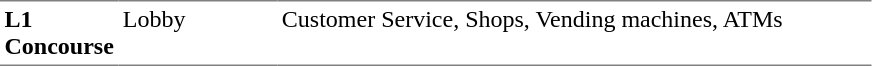<table table border=0 cellspacing=0 cellpadding=3>
<tr>
<td style="border-bottom:solid 1px gray; border-top:solid 1px gray;" valign=top width=50><strong>L1<br>Concourse</strong></td>
<td style="border-bottom:solid 1px gray; border-top:solid 1px gray;" valign=top width=100>Lobby</td>
<td style="border-bottom:solid 1px gray; border-top:solid 1px gray;" valign=top width=390>Customer Service, Shops, Vending machines, ATMs</td>
</tr>
</table>
